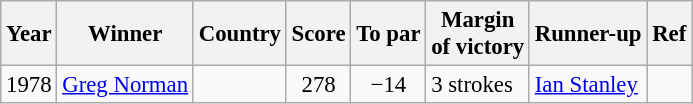<table class=wikitable style="font-size:95%">
<tr>
<th>Year</th>
<th>Winner</th>
<th>Country</th>
<th>Score</th>
<th>To par</th>
<th>Margin<br>of victory</th>
<th>Runner-up</th>
<th>Ref</th>
</tr>
<tr>
<td>1978</td>
<td><a href='#'>Greg Norman</a></td>
<td></td>
<td align=center>278</td>
<td align=center>−14</td>
<td>3 strokes</td>
<td> <a href='#'>Ian Stanley</a></td>
<td></td>
</tr>
</table>
